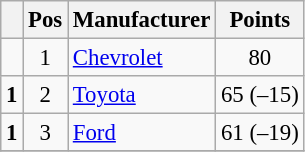<table class="wikitable" style="font-size: 95%;">
<tr>
<th></th>
<th>Pos</th>
<th>Manufacturer</th>
<th>Points</th>
</tr>
<tr>
<td align="left"></td>
<td style="text-align:center;">1</td>
<td><a href='#'>Chevrolet</a></td>
<td style="text-align:center;">80</td>
</tr>
<tr>
<td align="left"> <strong>1</strong></td>
<td style="text-align:center;">2</td>
<td><a href='#'>Toyota</a></td>
<td style="text-align:center;">65 (–15)</td>
</tr>
<tr>
<td align="left"> <strong>1</strong></td>
<td style="text-align:center;">3</td>
<td><a href='#'>Ford</a></td>
<td style="text-align:center;">61 (–19)</td>
</tr>
<tr class="sortbottom">
</tr>
</table>
